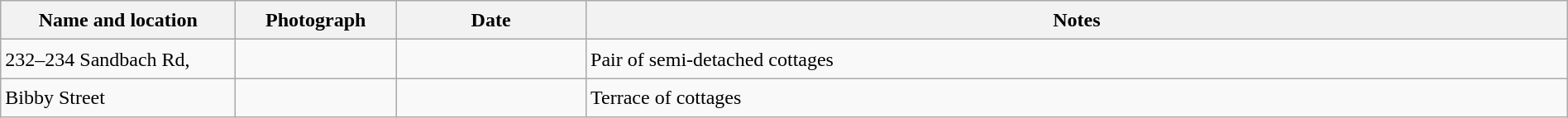<table class="wikitable sortable plainrowheaders" style="width:100%;border:0px;text-align:left;line-height:150%;">
<tr>
<th scope="col"  style="width:150px">Name and location</th>
<th scope="col"  style="width:100px" class="unsortable">Photograph</th>
<th scope="col"  style="width:120px" class="unsortable">Date</th>
<th scope="col"  style="width:650px" class="unsortable">Notes</th>
</tr>
<tr>
<td>232–234 Sandbach Rd,<br><small></small></td>
<td></td>
<td></td>
<td>Pair of semi-detached cottages</td>
</tr>
<tr>
<td>Bibby Street<br><small></small></td>
<td></td>
<td></td>
<td>Terrace of cottages</td>
</tr>
<tr>
</tr>
</table>
